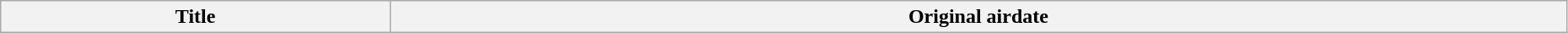<table class="wikitable plainrowheaders" style="width:98%;">
<tr>
<th>Title</th>
<th>Original airdate<br>



















</th>
</tr>
</table>
